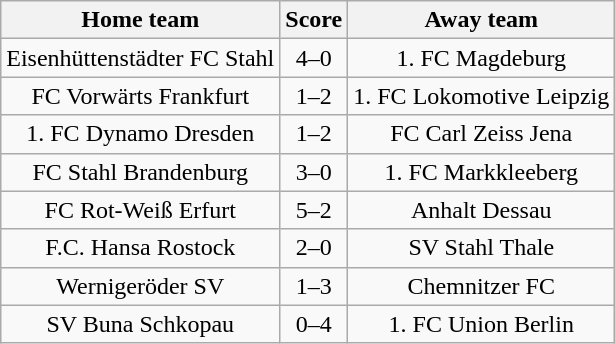<table class="wikitable" style="text-align: center">
<tr>
<th>Home team</th>
<th>Score</th>
<th>Away team</th>
</tr>
<tr>
<td>Eisenhüttenstädter FC Stahl</td>
<td>4–0</td>
<td>1. FC Magdeburg</td>
</tr>
<tr>
<td>FC Vorwärts Frankfurt</td>
<td>1–2</td>
<td>1. FC Lokomotive Leipzig</td>
</tr>
<tr>
<td>1. FC Dynamo Dresden</td>
<td>1–2</td>
<td>FC Carl Zeiss Jena</td>
</tr>
<tr>
<td>FC Stahl Brandenburg</td>
<td>3–0</td>
<td>1. FC Markkleeberg</td>
</tr>
<tr>
<td>FC Rot-Weiß Erfurt</td>
<td>5–2</td>
<td>Anhalt Dessau</td>
</tr>
<tr>
<td>F.C. Hansa Rostock</td>
<td>2–0</td>
<td>SV Stahl Thale</td>
</tr>
<tr>
<td>Wernigeröder SV</td>
<td>1–3</td>
<td>Chemnitzer FC</td>
</tr>
<tr>
<td>SV Buna Schkopau</td>
<td>0–4</td>
<td>1. FC Union Berlin</td>
</tr>
</table>
